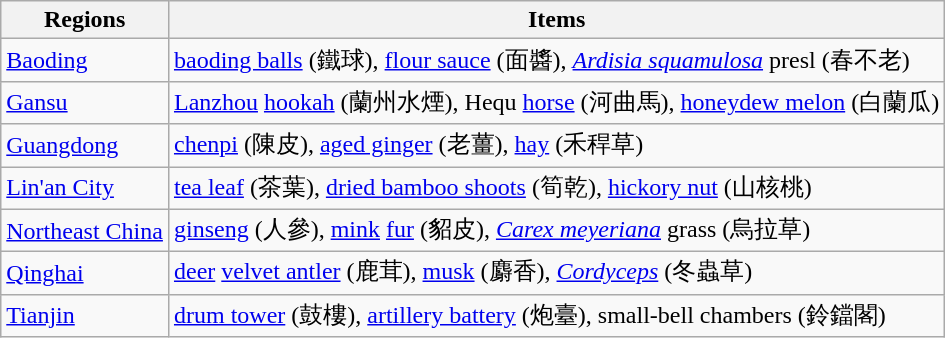<table class="wikitable sortable" border="1">
<tr>
<th>Regions</th>
<th>Items</th>
</tr>
<tr>
<td><a href='#'>Baoding</a></td>
<td><a href='#'>baoding balls</a> (鐵球), <a href='#'>flour sauce</a> (面醬), <em><a href='#'>Ardisia squamulosa</a></em> presl (春不老)</td>
</tr>
<tr>
<td><a href='#'>Gansu</a></td>
<td><a href='#'>Lanzhou</a> <a href='#'>hookah</a> (蘭州水煙), Hequ <a href='#'>horse</a> (河曲馬), <a href='#'>honeydew melon</a> (白蘭瓜)</td>
</tr>
<tr>
<td><a href='#'>Guangdong</a></td>
<td><a href='#'>chenpi</a> (陳皮), <a href='#'>aged ginger</a> (老薑), <a href='#'>hay</a> (禾稈草)</td>
</tr>
<tr>
<td><a href='#'>Lin'an City</a></td>
<td><a href='#'>tea leaf</a> (茶葉), <a href='#'>dried bamboo shoots</a> (筍乾), <a href='#'>hickory nut</a> (山核桃)</td>
</tr>
<tr>
<td><a href='#'>Northeast China</a></td>
<td><a href='#'>ginseng</a> (人參), <a href='#'>mink</a> <a href='#'>fur</a> (貂皮), <em><a href='#'>Carex meyeriana</a></em> grass (烏拉草)</td>
</tr>
<tr>
<td><a href='#'>Qinghai</a></td>
<td><a href='#'>deer</a> <a href='#'>velvet antler</a> (鹿茸), <a href='#'>musk</a> (麝香), <em><a href='#'>Cordyceps</a></em> (冬蟲草)</td>
</tr>
<tr>
<td><a href='#'>Tianjin</a></td>
<td><a href='#'>drum tower</a> (鼓樓), <a href='#'>artillery battery</a> (炮臺), small-bell chambers (鈴鐺閣)</td>
</tr>
</table>
